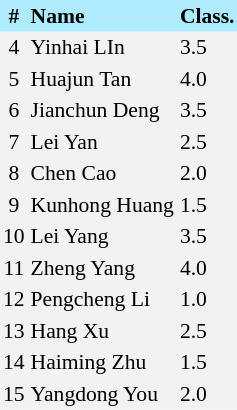<table border=0 cellpadding=2 cellspacing=0  |- bgcolor=#F2F2F2 style="text-align:center; font-size:90%;">
<tr bgcolor=#ADEBFD>
<th>#</th>
<th align=left>Name</th>
<th align=left>Class.</th>
</tr>
<tr>
<td>4</td>
<td align=left>Yinhai LIn</td>
<td align=left>3.5</td>
</tr>
<tr>
<td>5</td>
<td align=left>Huajun Tan</td>
<td align=left>4.0</td>
</tr>
<tr>
<td>6</td>
<td align=left>Jianchun Deng</td>
<td align=left>3.5</td>
</tr>
<tr>
<td>7</td>
<td align=left>Lei Yan</td>
<td align=left>2.5</td>
</tr>
<tr>
<td>8</td>
<td align=left>Chen Cao</td>
<td align=left>2.0</td>
</tr>
<tr>
<td>9</td>
<td align=left>Kunhong Huang</td>
<td align=left>1.5</td>
</tr>
<tr>
<td>10</td>
<td align=left>Lei Yang</td>
<td align=left>3.5</td>
</tr>
<tr>
<td>11</td>
<td align=left>Zheng Yang</td>
<td align=left>4.0</td>
</tr>
<tr>
<td>12</td>
<td align=left>Pengcheng Li</td>
<td align=left>1.0</td>
</tr>
<tr>
<td>13</td>
<td align=left>Hang Xu</td>
<td align=left>2.5</td>
</tr>
<tr>
<td>14</td>
<td align=left>Haiming Zhu</td>
<td align=left>1.5</td>
</tr>
<tr>
<td>15</td>
<td align=left>Yangdong You</td>
<td align=left>2.0</td>
</tr>
</table>
